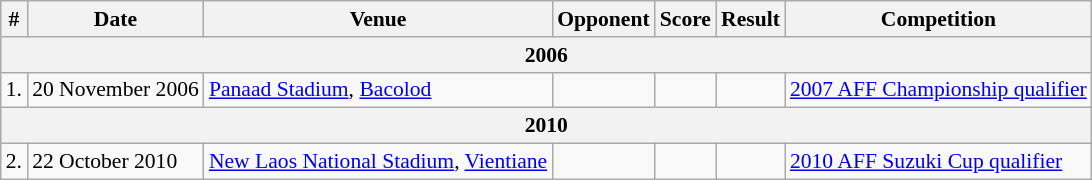<table class="wikitable" style="font-size:90%">
<tr>
<th>#</th>
<th>Date</th>
<th>Venue</th>
<th>Opponent</th>
<th>Score</th>
<th>Result</th>
<th>Competition</th>
</tr>
<tr>
<th colspan="7">2006</th>
</tr>
<tr>
<td>1.</td>
<td>20 November 2006</td>
<td><a href='#'>Panaad Stadium</a>, <a href='#'>Bacolod</a></td>
<td></td>
<td></td>
<td></td>
<td><a href='#'>2007 AFF Championship qualifier</a></td>
</tr>
<tr>
<th colspan="7">2010</th>
</tr>
<tr>
<td>2.</td>
<td>22 October 2010</td>
<td><a href='#'>New Laos National Stadium</a>, <a href='#'>Vientiane</a></td>
<td></td>
<td></td>
<td></td>
<td><a href='#'>2010 AFF Suzuki Cup qualifier</a></td>
</tr>
</table>
